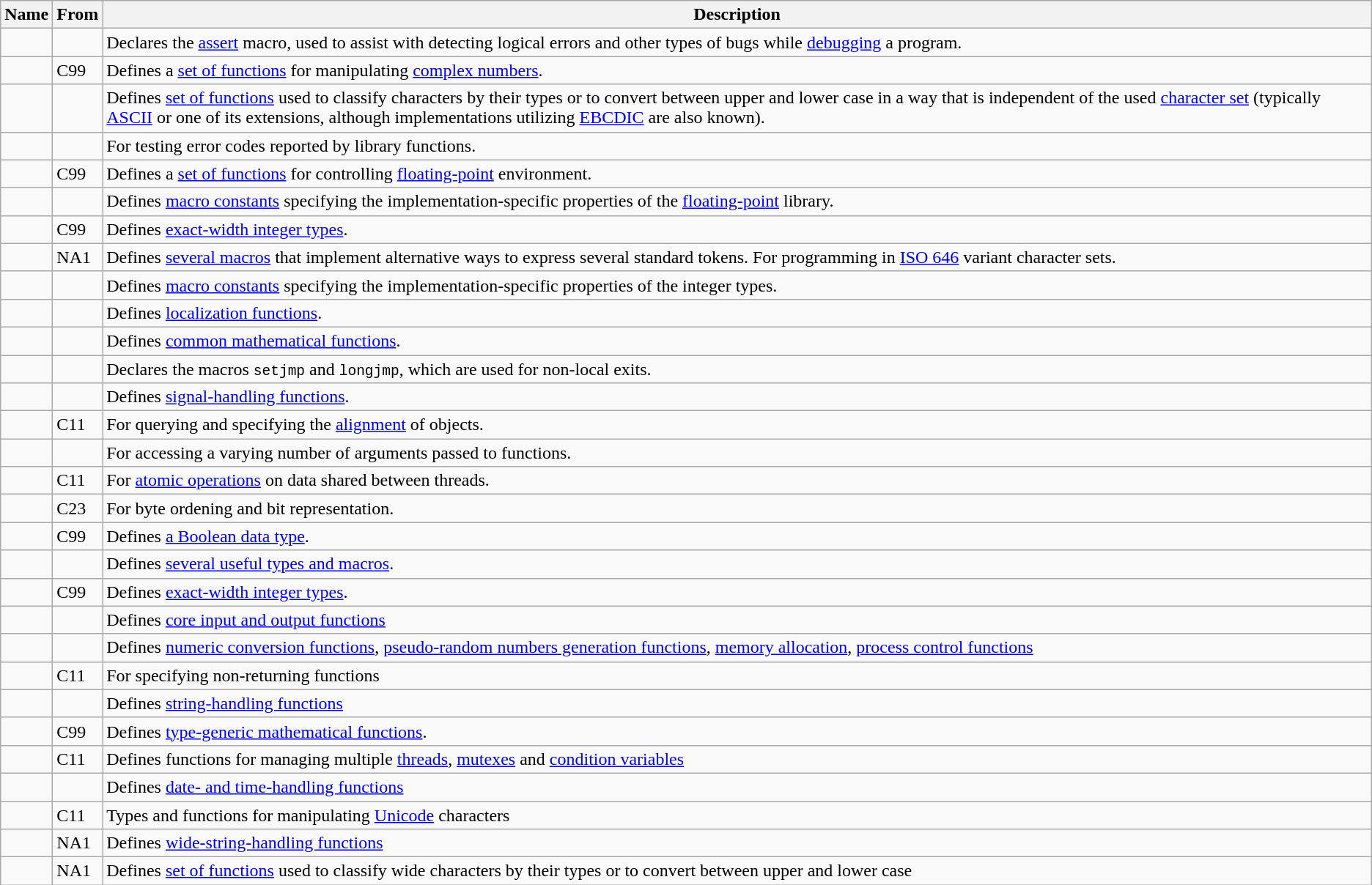<table class="wikitable sortable">
<tr>
<th>Name</th>
<th>From</th>
<th>Description</th>
</tr>
<tr>
<td><code><a href='#'><assert.h></a></code></td>
<td></td>
<td>Declares the <a href='#'>assert</a> macro, used to assist with detecting logical errors and other types of bugs while <a href='#'>debugging</a> a program.</td>
</tr>
<tr>
<td><code><a href='#'><complex.h></a></code></td>
<td>C99</td>
<td>Defines a <a href='#'>set of functions</a> for manipulating <a href='#'>complex numbers</a>.</td>
</tr>
<tr>
<td><code><a href='#'><ctype.h></a></code></td>
<td></td>
<td>Defines <a href='#'>set of functions</a> used to classify characters by their types or to convert between upper and lower case in a way that is independent of the used <a href='#'>character set</a> (typically <a href='#'>ASCII</a> or one of its extensions, although implementations utilizing <a href='#'>EBCDIC</a> are also known).</td>
</tr>
<tr>
<td><code><a href='#'><errno.h></a></code></td>
<td></td>
<td>For testing error codes reported by library functions.</td>
</tr>
<tr>
<td><code><a href='#'><fenv.h></a></code></td>
<td>C99</td>
<td>Defines a <a href='#'>set of functions</a> for controlling <a href='#'>floating-point</a> environment.</td>
</tr>
<tr>
<td><code><a href='#'><float.h></a></code></td>
<td></td>
<td>Defines <a href='#'>macro constants</a> specifying the implementation-specific properties of the <a href='#'>floating-point</a> library.</td>
</tr>
<tr>
<td><code><a href='#'><inttypes.h></a></code></td>
<td>C99</td>
<td>Defines <a href='#'>exact-width integer types</a>.</td>
</tr>
<tr>
<td><code><a href='#'><iso646.h></a></code></td>
<td>NA1</td>
<td>Defines <a href='#'>several macros</a> that implement alternative ways to express several standard tokens. For programming in <a href='#'>ISO 646</a> variant character sets.</td>
</tr>
<tr>
<td><code><a href='#'><limits.h></a></code></td>
<td></td>
<td>Defines <a href='#'>macro constants</a> specifying the implementation-specific properties of the integer types.</td>
</tr>
<tr>
<td><code><locale.h></code></td>
<td></td>
<td>Defines <a href='#'>localization functions</a>.</td>
</tr>
<tr>
<td><code><a href='#'><math.h></a></code></td>
<td></td>
<td>Defines <a href='#'>common mathematical functions</a>.</td>
</tr>
<tr>
<td><code><a href='#'><setjmp.h></a></code></td>
<td></td>
<td>Declares the macros <code>setjmp</code> and <code>longjmp</code>, which are used for non-local exits.</td>
</tr>
<tr>
<td><code><a href='#'><signal.h></a></code></td>
<td></td>
<td>Defines <a href='#'>signal-handling functions</a>.</td>
</tr>
<tr>
<td><code><stdalign.h></code></td>
<td>C11</td>
<td>For querying and specifying the <a href='#'>alignment</a> of objects.</td>
</tr>
<tr>
<td><code><a href='#'><stdarg.h></a></code></td>
<td></td>
<td>For accessing a varying number of arguments passed to functions.</td>
</tr>
<tr>
<td><code><stdatomic.h></code></td>
<td>C11</td>
<td>For <a href='#'>atomic operations</a> on data shared between threads.</td>
</tr>
<tr>
<td><code><stdbit.h></code></td>
<td>C23</td>
<td>For byte ordening and bit representation.</td>
</tr>
<tr>
<td><code><a href='#'><stdbool.h></a></code></td>
<td>C99</td>
<td>Defines <a href='#'>a Boolean data type</a>.</td>
</tr>
<tr>
<td><code><a href='#'><stddef.h></a></code></td>
<td></td>
<td>Defines <a href='#'>several useful types and macros</a>.</td>
</tr>
<tr>
<td><code><a href='#'><stdint.h></a></code></td>
<td>C99</td>
<td>Defines <a href='#'>exact-width integer types</a>.</td>
</tr>
<tr>
<td><code><a href='#'><stdio.h></a></code></td>
<td></td>
<td>Defines <a href='#'>core input and output functions</a></td>
</tr>
<tr>
<td><code><stdlib.h></code></td>
<td></td>
<td>Defines <a href='#'>numeric conversion functions</a>, <a href='#'>pseudo-random numbers generation functions</a>, <a href='#'>memory allocation</a>, <a href='#'>process control functions</a></td>
</tr>
<tr>
<td><code><stdnoreturn.h></code></td>
<td>C11</td>
<td>For specifying non-returning functions</td>
</tr>
<tr>
<td><code><a href='#'><string.h></a></code></td>
<td></td>
<td>Defines <a href='#'>string-handling functions</a></td>
</tr>
<tr>
<td><code><a href='#'><tgmath.h></a></code></td>
<td>C99</td>
<td>Defines <a href='#'>type-generic mathematical functions</a>.</td>
</tr>
<tr>
<td><code><threads.h></code></td>
<td>C11</td>
<td>Defines functions for managing multiple <a href='#'>threads</a>, <a href='#'>mutexes</a> and <a href='#'>condition variables</a></td>
</tr>
<tr>
<td><code><a href='#'><time.h></a></code></td>
<td></td>
<td>Defines <a href='#'>date- and time-handling functions</a></td>
</tr>
<tr>
<td><code><uchar.h></code></td>
<td>C11</td>
<td>Types and functions for manipulating <a href='#'>Unicode</a> characters</td>
</tr>
<tr>
<td><code><a href='#'><wchar.h></a></code></td>
<td>NA1</td>
<td>Defines <a href='#'>wide-string-handling functions</a></td>
</tr>
<tr>
<td><code><a href='#'><wctype.h></a></code></td>
<td>NA1</td>
<td>Defines <a href='#'>set of functions</a> used to classify wide characters by their types or to convert between upper and lower case</td>
</tr>
</table>
